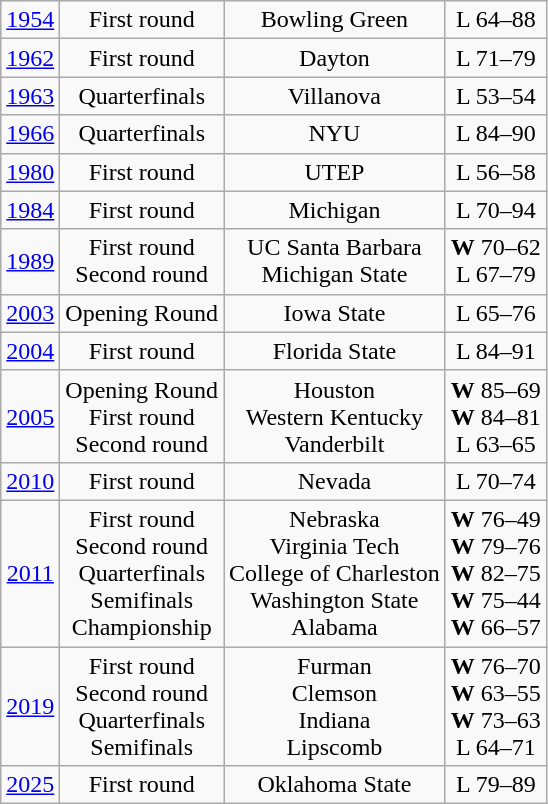<table class="wikitable">
<tr align="center">
<td><a href='#'>1954</a></td>
<td>First round</td>
<td>Bowling Green</td>
<td>L 64–88</td>
</tr>
<tr style="text-align:center;">
<td><a href='#'>1962</a></td>
<td>First round</td>
<td>Dayton</td>
<td>L 71–79</td>
</tr>
<tr style="text-align:center;">
<td><a href='#'>1963</a></td>
<td>Quarterfinals</td>
<td>Villanova</td>
<td>L 53–54</td>
</tr>
<tr style="text-align:center;">
<td><a href='#'>1966</a></td>
<td>Quarterfinals</td>
<td>NYU</td>
<td>L 84–90</td>
</tr>
<tr style="text-align:center;">
<td><a href='#'>1980</a></td>
<td>First round</td>
<td>UTEP</td>
<td>L 56–58</td>
</tr>
<tr style="text-align:center;">
<td><a href='#'>1984</a></td>
<td>First round</td>
<td>Michigan</td>
<td>L 70–94</td>
</tr>
<tr style="text-align:center;">
<td><a href='#'>1989</a></td>
<td>First round<br>Second round</td>
<td>UC Santa Barbara<br>Michigan State</td>
<td><strong>W</strong> 70–62<br>L 67–79</td>
</tr>
<tr style="text-align:center;">
<td><a href='#'>2003</a></td>
<td>Opening Round</td>
<td>Iowa State</td>
<td>L 65–76</td>
</tr>
<tr style="text-align:center;">
<td><a href='#'>2004</a></td>
<td>First round</td>
<td>Florida State</td>
<td>L 84–91</td>
</tr>
<tr style="text-align:center;">
<td><a href='#'>2005</a></td>
<td>Opening Round<br>First round<br>Second round</td>
<td>Houston<br>Western Kentucky<br>Vanderbilt</td>
<td><strong>W</strong> 85–69<br><strong>W</strong> 84–81<br>L 63–65</td>
</tr>
<tr style="text-align:center;">
<td><a href='#'>2010</a></td>
<td>First round</td>
<td>Nevada</td>
<td>L 70–74</td>
</tr>
<tr style="text-align:center;">
<td><a href='#'>2011</a></td>
<td>First round<br>Second round<br>Quarterfinals<br>Semifinals<br>Championship</td>
<td>Nebraska<br>Virginia Tech<br>College of Charleston<br>Washington State<br>Alabama</td>
<td><strong>W</strong> 76–49<br><strong>W</strong> 79–76<br><strong>W</strong> 82–75<br><strong>W</strong> 75–44<br><strong>W</strong> 66–57</td>
</tr>
<tr style="text-align:center;">
<td><a href='#'>2019</a></td>
<td>First round<br>Second round<br>Quarterfinals<br>Semifinals</td>
<td>Furman<br>Clemson<br>Indiana<br>Lipscomb</td>
<td><strong>W</strong> 76–70<br><strong>W</strong> 63–55<br><strong>W</strong> 73–63<br>L 64–71</td>
</tr>
<tr style="text-align:center;">
<td><a href='#'>2025</a></td>
<td>First round</td>
<td>Oklahoma State</td>
<td>L 79–89</td>
</tr>
</table>
